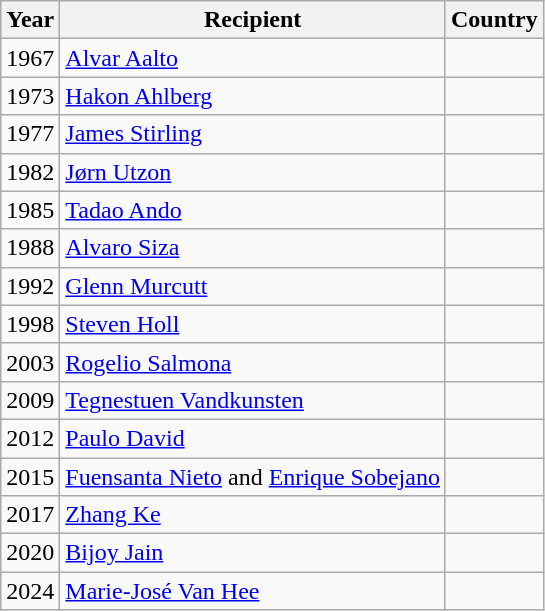<table class="wikitable">
<tr>
<th>Year</th>
<th>Recipient</th>
<th>Country</th>
</tr>
<tr>
<td>1967</td>
<td><a href='#'>Alvar Aalto</a></td>
<td></td>
</tr>
<tr>
<td>1973</td>
<td><a href='#'>Hakon Ahlberg</a></td>
<td></td>
</tr>
<tr>
<td>1977</td>
<td><a href='#'>James Stirling</a></td>
<td></td>
</tr>
<tr>
<td>1982</td>
<td><a href='#'>Jørn Utzon</a></td>
<td></td>
</tr>
<tr>
<td>1985</td>
<td><a href='#'>Tadao Ando</a></td>
<td></td>
</tr>
<tr>
<td>1988</td>
<td><a href='#'>Alvaro Siza</a></td>
<td></td>
</tr>
<tr>
<td>1992</td>
<td><a href='#'>Glenn Murcutt</a></td>
<td></td>
</tr>
<tr>
<td>1998</td>
<td><a href='#'>Steven Holl</a></td>
<td></td>
</tr>
<tr>
<td>2003</td>
<td><a href='#'>Rogelio Salmona</a></td>
<td></td>
</tr>
<tr>
<td>2009</td>
<td><a href='#'>Tegnestuen Vandkunsten</a></td>
<td></td>
</tr>
<tr>
<td>2012</td>
<td><a href='#'>Paulo David</a></td>
<td></td>
</tr>
<tr>
<td>2015</td>
<td><a href='#'>Fuensanta Nieto</a> and <a href='#'>Enrique Sobejano</a></td>
<td></td>
</tr>
<tr>
<td>2017</td>
<td><a href='#'>Zhang Ke</a></td>
<td></td>
</tr>
<tr>
<td>2020</td>
<td><a href='#'>Bijoy Jain</a></td>
<td></td>
</tr>
<tr>
<td>2024</td>
<td><a href='#'>Marie-José Van Hee</a></td>
<td></td>
</tr>
</table>
